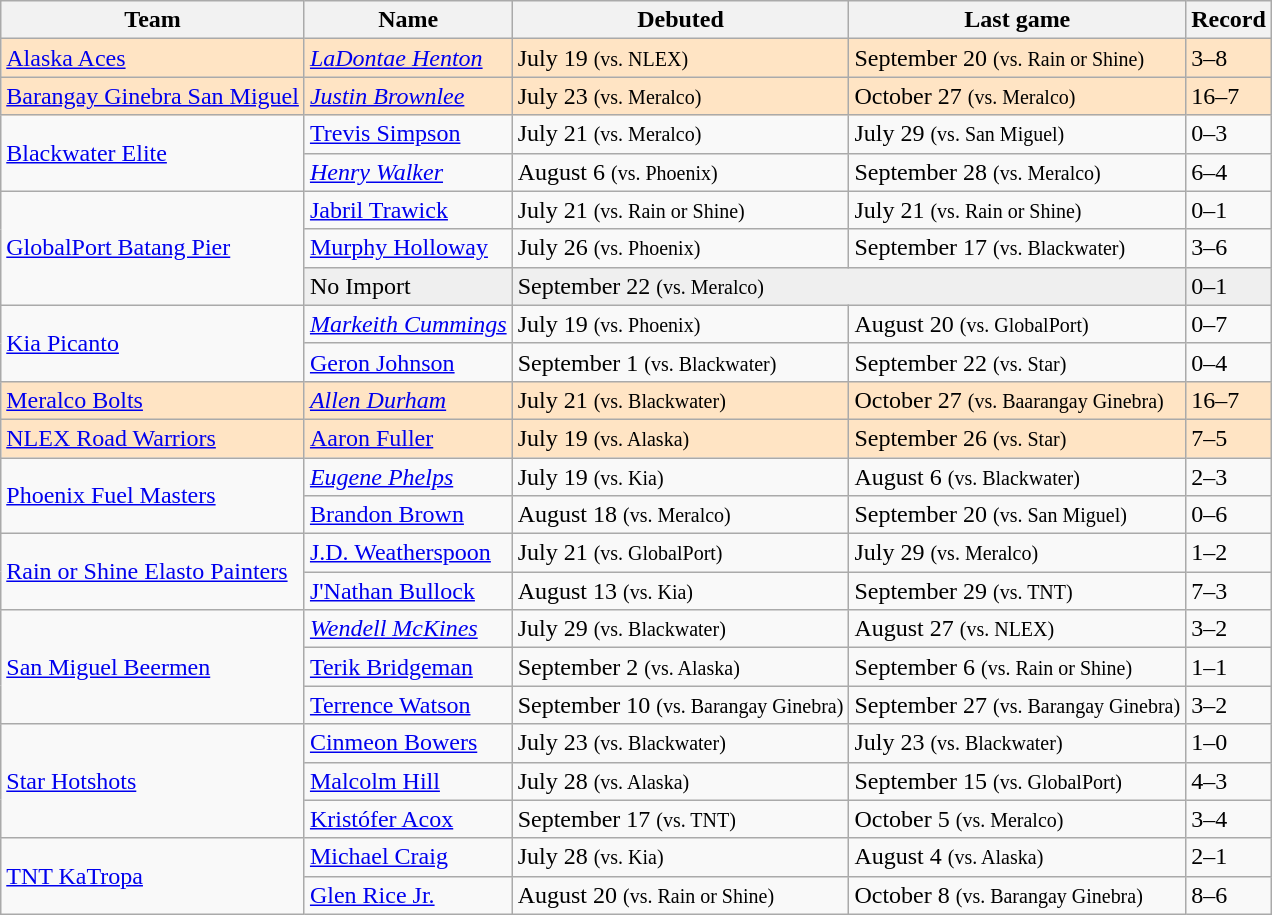<table class="wikitable">
<tr>
<th>Team</th>
<th>Name</th>
<th>Debuted</th>
<th>Last game</th>
<th>Record</th>
</tr>
<tr bgcolor=#FFE4C4>
<td><a href='#'>Alaska Aces</a></td>
<td><em><a href='#'>LaDontae Henton</a></em></td>
<td>July 19 <small>(vs. NLEX)</small></td>
<td>September 20 <small>(vs. Rain or Shine)</small></td>
<td>3–8</td>
</tr>
<tr bgcolor=#FFE4C4>
<td><a href='#'>Barangay Ginebra San Miguel</a></td>
<td><em><a href='#'>Justin Brownlee</a></em></td>
<td>July 23 <small>(vs. Meralco)</small></td>
<td>October 27 <small>(vs. Meralco)</small></td>
<td>16–7</td>
</tr>
<tr>
<td rowspan=2><a href='#'>Blackwater Elite</a></td>
<td><a href='#'>Trevis Simpson</a></td>
<td>July 21 <small>(vs. Meralco)</small></td>
<td>July 29 <small>(vs. San Miguel)</small></td>
<td>0–3</td>
</tr>
<tr>
<td><em><a href='#'>Henry Walker</a></em></td>
<td>August 6 <small>(vs. Phoenix)</small></td>
<td>September 28 <small>(vs. Meralco)</small></td>
<td>6–4</td>
</tr>
<tr>
<td rowspan=3><a href='#'>GlobalPort Batang Pier</a></td>
<td><a href='#'>Jabril Trawick</a></td>
<td>July 21 <small>(vs. Rain or Shine)</small></td>
<td>July 21 <small>(vs. Rain or Shine)</small></td>
<td>0–1</td>
</tr>
<tr>
<td><a href='#'>Murphy Holloway</a></td>
<td>July 26 <small>(vs. Phoenix)</small></td>
<td>September 17 <small>(vs. Blackwater)</small></td>
<td>3–6</td>
</tr>
<tr bgcolor=#efefef>
<td>No Import</td>
<td colspan=2>September 22 <small>(vs. Meralco)</small></td>
<td>0–1</td>
</tr>
<tr>
<td rowspan=2><a href='#'>Kia Picanto</a></td>
<td><em><a href='#'>Markeith Cummings</a></em></td>
<td>July 19 <small>(vs. Phoenix)</small></td>
<td>August 20 <small>(vs. GlobalPort)</small></td>
<td>0–7</td>
</tr>
<tr>
<td><a href='#'>Geron Johnson</a></td>
<td>September 1 <small>(vs. Blackwater)</small></td>
<td>September 22 <small>(vs. Star)</small></td>
<td>0–4</td>
</tr>
<tr bgcolor=#FFE4C4>
<td><a href='#'>Meralco Bolts</a></td>
<td><em><a href='#'>Allen Durham</a></em></td>
<td>July 21 <small>(vs. Blackwater)</small></td>
<td>October 27 <small>(vs. Baarangay Ginebra)</small></td>
<td>16–7</td>
</tr>
<tr bgcolor=#FFE4C4>
<td><a href='#'>NLEX Road Warriors</a></td>
<td><a href='#'>Aaron Fuller</a></td>
<td>July 19 <small>(vs. Alaska)</small></td>
<td>September 26 <small>(vs. Star)</small></td>
<td>7–5</td>
</tr>
<tr>
<td rowspan=2><a href='#'>Phoenix Fuel Masters</a></td>
<td><em><a href='#'>Eugene Phelps</a></em></td>
<td>July 19 <small>(vs. Kia)</small></td>
<td>August 6 <small>(vs. Blackwater)</small></td>
<td>2–3</td>
</tr>
<tr>
<td><a href='#'>Brandon Brown</a></td>
<td>August 18 <small>(vs. Meralco)</small></td>
<td>September 20 <small>(vs. San Miguel)</small></td>
<td>0–6</td>
</tr>
<tr>
<td rowspan=2><a href='#'>Rain or Shine Elasto Painters</a></td>
<td><a href='#'>J.D. Weatherspoon</a></td>
<td>July 21 <small>(vs. GlobalPort)</small></td>
<td>July 29 <small>(vs. Meralco)</small></td>
<td>1–2</td>
</tr>
<tr>
<td><a href='#'>J'Nathan Bullock</a></td>
<td>August 13 <small>(vs. Kia)</small></td>
<td>September 29 <small>(vs. TNT)</small></td>
<td>7–3</td>
</tr>
<tr>
<td rowspan=3><a href='#'>San Miguel Beermen</a></td>
<td><em><a href='#'>Wendell McKines</a></em></td>
<td>July 29 <small>(vs. Blackwater)</small></td>
<td>August 27 <small>(vs. NLEX)</small></td>
<td>3–2</td>
</tr>
<tr>
<td><a href='#'>Terik Bridgeman</a></td>
<td>September 2 <small>(vs. Alaska)</small></td>
<td>September 6 <small>(vs. Rain or Shine)</small></td>
<td>1–1</td>
</tr>
<tr>
<td><a href='#'>Terrence Watson</a></td>
<td>September 10 <small>(vs. Barangay Ginebra)</small></td>
<td>September 27 <small>(vs. Barangay Ginebra)</small></td>
<td>3–2</td>
</tr>
<tr>
<td rowspan=3><a href='#'>Star Hotshots</a></td>
<td><a href='#'>Cinmeon Bowers</a></td>
<td>July 23 <small>(vs. Blackwater)</small></td>
<td>July 23 <small>(vs. Blackwater)</small></td>
<td>1–0</td>
</tr>
<tr>
<td><a href='#'>Malcolm Hill</a></td>
<td>July 28 <small>(vs. Alaska)</small></td>
<td>September 15 <small>(vs. GlobalPort)</small></td>
<td>4–3</td>
</tr>
<tr>
<td><a href='#'>Kristófer Acox</a></td>
<td>September 17 <small>(vs. TNT)</small></td>
<td>October 5 <small>(vs. Meralco)</small></td>
<td>3–4</td>
</tr>
<tr>
<td rowspan=2><a href='#'>TNT KaTropa</a></td>
<td><a href='#'>Michael Craig</a></td>
<td>July 28 <small>(vs. Kia)</small></td>
<td>August 4 <small>(vs. Alaska)</small></td>
<td>2–1</td>
</tr>
<tr>
<td><a href='#'>Glen Rice Jr.</a></td>
<td>August 20 <small>(vs. Rain or Shine)</small></td>
<td>October 8 <small>(vs. Barangay Ginebra)</small></td>
<td>8–6</td>
</tr>
</table>
